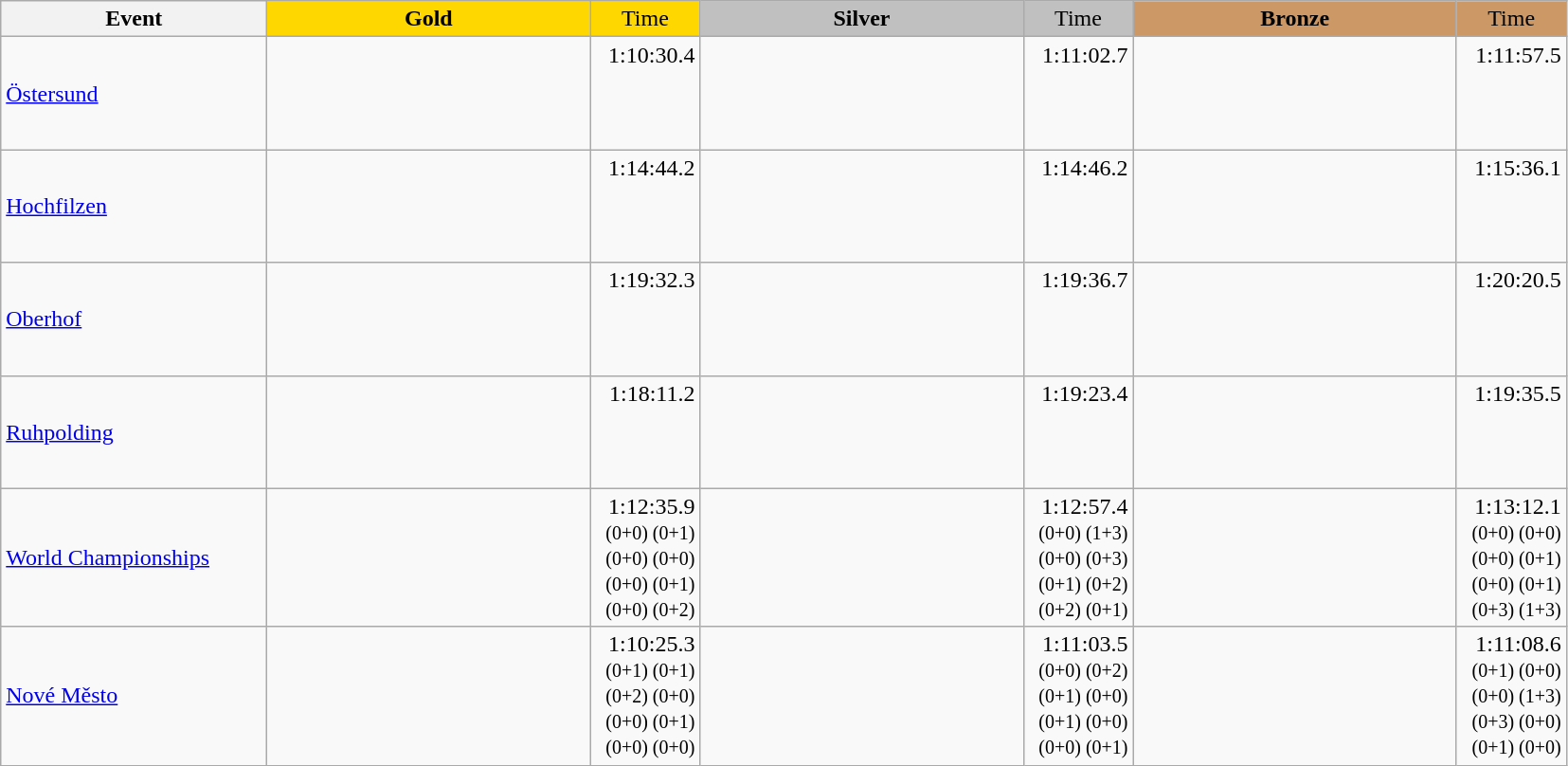<table class="wikitable">
<tr>
<th width="180">Event</th>
<th width="220" style="background:gold">Gold</th>
<th width="70" style="background:gold;font-weight:normal">Time</th>
<th width="220" style="background:silver">Silver</th>
<th width="70" style="background:silver;font-weight:normal">Time</th>
<th width="220" style="background:#CC9966">Bronze</th>
<th width="70" style="background:#CC9966;font-weight:normal">Time</th>
</tr>
<tr>
<td><a href='#'>Östersund</a><br></td>
<td></td>
<td align="right">1:10:30.4<br><br><br><br></td>
<td></td>
<td align="right">1:11:02.7<br><br><br><br></td>
<td></td>
<td align="right">1:11:57.5<br><br><br><br></td>
</tr>
<tr>
<td><a href='#'>Hochfilzen</a><br></td>
<td></td>
<td align="right">1:14:44.2<br><br><br><br></td>
<td></td>
<td align="right">1:14:46.2<br><br><br><br></td>
<td></td>
<td align="right">1:15:36.1<br><br><br><br></td>
</tr>
<tr>
<td><a href='#'>Oberhof</a><br></td>
<td></td>
<td align="right">1:19:32.3<br><br><br><br></td>
<td></td>
<td align="right">1:19:36.7<br><br><br><br></td>
<td></td>
<td align="right">1:20:20.5<br><br><br><br></td>
</tr>
<tr>
<td><a href='#'>Ruhpolding</a><br></td>
<td></td>
<td align="right">1:18:11.2<br><br><br><br></td>
<td></td>
<td align="right">1:19:23.4<br><br><br><br></td>
<td></td>
<td align="right">1:19:35.5<br><br><br><br></td>
</tr>
<tr>
<td><a href='#'>World Championships</a><br></td>
<td></td>
<td align="right">1:12:35.9<br><small>(0+0) (0+1)<br>(0+0) (0+0)<br>(0+0) (0+1)<br>(0+0) (0+2)</small></td>
<td></td>
<td align="right">1:12:57.4<br><small>(0+0) (1+3)<br>(0+0) (0+3)<br>(0+1) (0+2)<br>(0+2) (0+1)</small></td>
<td></td>
<td align="right">1:13:12.1<br><small>(0+0) (0+0)<br>(0+0) (0+1)<br>(0+0) (0+1)<br>(0+3) (1+3)</small></td>
</tr>
<tr>
<td><a href='#'>Nové Město</a><br></td>
<td></td>
<td align="right">1:10:25.3<br><small>(0+1) (0+1)<br>(0+2) (0+0)<br>(0+0) (0+1)<br>(0+0) (0+0)</small></td>
<td></td>
<td align="right">1:11:03.5<br><small>(0+0) (0+2)<br>(0+1) (0+0)<br>(0+1) (0+0)<br>(0+0) (0+1)</small></td>
<td></td>
<td align="right">1:11:08.6<br><small>(0+1) (0+0)<br>(0+0) (1+3)<br>(0+3) (0+0)<br>(0+1) (0+0)</small></td>
</tr>
</table>
